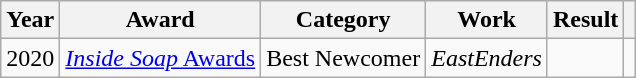<table class="wikitable">
<tr>
<th>Year</th>
<th>Award</th>
<th>Category</th>
<th>Work</th>
<th>Result</th>
<th></th>
</tr>
<tr>
<td>2020</td>
<td><a href='#'><em>Inside Soap</em> Awards</a></td>
<td>Best Newcomer</td>
<td><em>EastEnders</em></td>
<td></td>
<td align="center"></td>
</tr>
</table>
